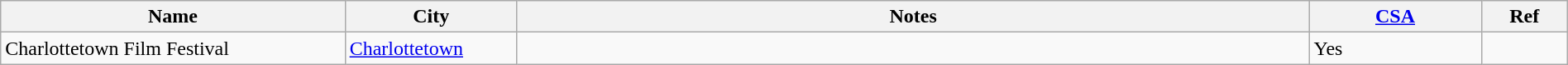<table class="wikitable sortable" width=100%>
<tr>
<th style="width:20%;">Name</th>
<th style="width:10%;">City</th>
<th style="width:46%;">Notes</th>
<th style="width:10%;"><a href='#'>CSA</a></th>
<th style="width:5%;">Ref</th>
</tr>
<tr>
<td>Charlottetown Film Festival</td>
<td><a href='#'>Charlottetown</a></td>
<td></td>
<td>Yes</td>
<td></td>
</tr>
</table>
